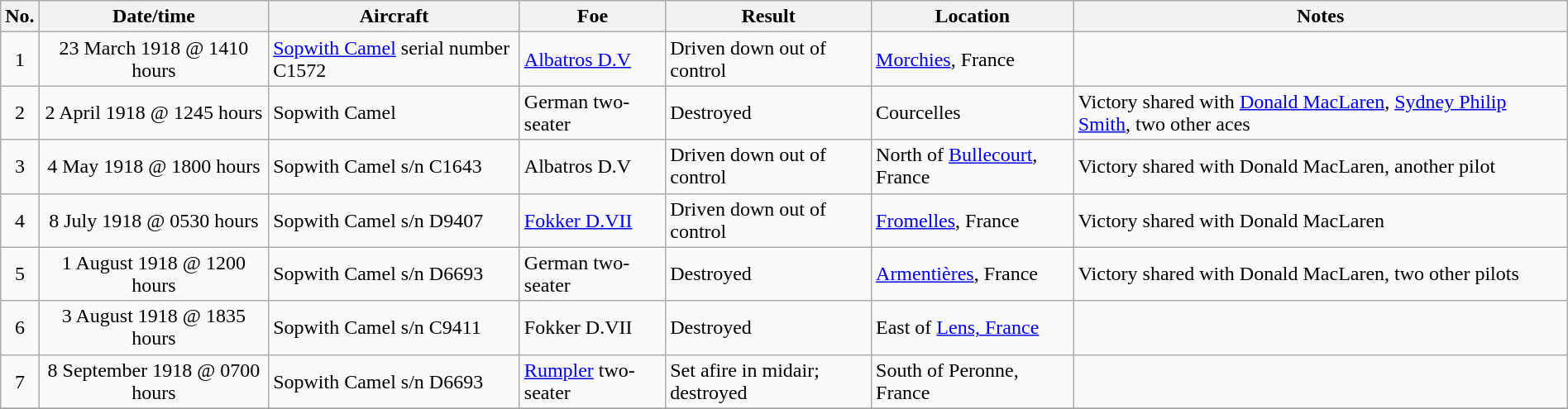<table class="wikitable" border="1" style="margin: 1em auto 1em auto">
<tr>
<th>No.</th>
<th>Date/time</th>
<th>Aircraft</th>
<th>Foe</th>
<th>Result</th>
<th>Location</th>
<th>Notes</th>
</tr>
<tr>
<td align="center">1</td>
<td align="center">23 March 1918 @ 1410 hours</td>
<td><a href='#'>Sopwith Camel</a> serial number C1572</td>
<td><a href='#'>Albatros D.V</a></td>
<td>Driven down out of control</td>
<td><a href='#'>Morchies</a>, France</td>
<td></td>
</tr>
<tr>
<td align="center">2</td>
<td align="center">2 April 1918 @ 1245 hours</td>
<td>Sopwith Camel</td>
<td>German two-seater</td>
<td>Destroyed</td>
<td>Courcelles</td>
<td>Victory shared with <a href='#'>Donald MacLaren</a>, <a href='#'>Sydney Philip Smith</a>, two other aces</td>
</tr>
<tr>
<td align="center">3</td>
<td align="center">4 May 1918 @ 1800 hours</td>
<td>Sopwith Camel s/n C1643</td>
<td>Albatros D.V</td>
<td>Driven down out of control</td>
<td>North of <a href='#'>Bullecourt</a>, France</td>
<td>Victory shared with Donald MacLaren, another pilot</td>
</tr>
<tr>
<td align="center">4</td>
<td align="center">8 July 1918 @ 0530 hours</td>
<td>Sopwith Camel s/n D9407</td>
<td><a href='#'>Fokker D.VII</a></td>
<td>Driven down out of control</td>
<td><a href='#'>Fromelles</a>, France</td>
<td>Victory shared with Donald MacLaren</td>
</tr>
<tr>
<td align="center">5</td>
<td align="center">1 August 1918 @ 1200 hours</td>
<td>Sopwith Camel s/n D6693</td>
<td>German two-seater</td>
<td>Destroyed</td>
<td><a href='#'>Armentières</a>, France</td>
<td>Victory shared with Donald MacLaren, two other pilots</td>
</tr>
<tr>
<td align="center">6</td>
<td align="center">3 August 1918 @ 1835 hours</td>
<td>Sopwith Camel s/n C9411</td>
<td>Fokker D.VII</td>
<td>Destroyed</td>
<td>East of <a href='#'>Lens, France</a></td>
<td></td>
</tr>
<tr>
<td align="center">7</td>
<td align="center">8 September 1918 @ 0700 hours</td>
<td>Sopwith Camel s/n D6693</td>
<td><a href='#'>Rumpler</a> two-seater</td>
<td>Set afire in midair; destroyed</td>
<td>South of Peronne, France</td>
<td></td>
</tr>
<tr>
</tr>
</table>
